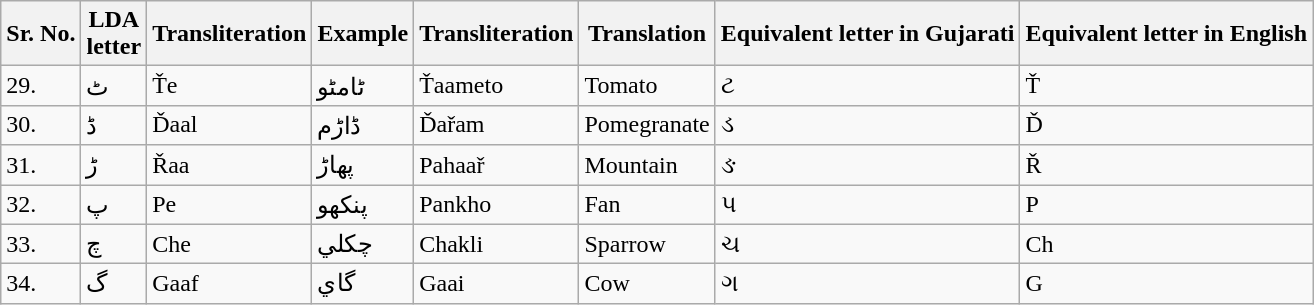<table class="wikitable">
<tr>
<th>Sr. No.</th>
<th>LDA<br>letter</th>
<th>Transliteration</th>
<th>Example</th>
<th>Transliteration</th>
<th>Translation</th>
<th>Equivalent letter in Gujarati</th>
<th>Equivalent letter in English</th>
</tr>
<tr>
<td>29.</td>
<td>ٹ</td>
<td>Ťe</td>
<td>ٹامٹو</td>
<td>Ťaameto</td>
<td>Tomato</td>
<td>ટ</td>
<td>Ť</td>
</tr>
<tr>
<td>30.</td>
<td>ڈ</td>
<td>Ďaal</td>
<td>ڈاڑم</td>
<td>Ďařam</td>
<td>Pomegranate</td>
<td>ડ</td>
<td>Ď</td>
</tr>
<tr>
<td>31.</td>
<td>ڑ</td>
<td>Řaa</td>
<td>پھاڑ</td>
<td>Pahaař</td>
<td>Mountain</td>
<td>ઙ</td>
<td>Ř</td>
</tr>
<tr>
<td>32.</td>
<td>پ</td>
<td>Pe</td>
<td>پنکھو</td>
<td>Pankho</td>
<td>Fan</td>
<td>પ</td>
<td>P</td>
</tr>
<tr>
<td>33.</td>
<td>چ</td>
<td>Che</td>
<td>چکلي</td>
<td>Chakli</td>
<td>Sparrow</td>
<td>ચ</td>
<td>Ch</td>
</tr>
<tr>
<td>34.</td>
<td>گ</td>
<td>Gaaf</td>
<td>گاي</td>
<td>Gaai</td>
<td>Cow</td>
<td>ગ</td>
<td>G</td>
</tr>
</table>
